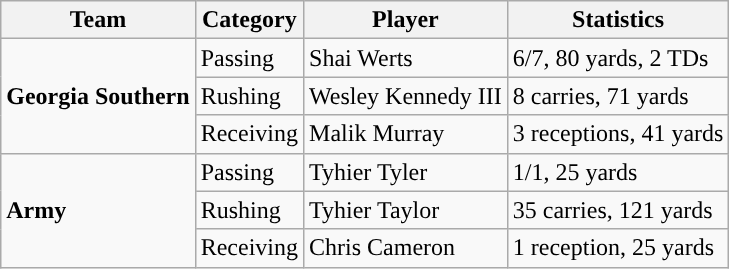<table class="wikitable" style="float: left;">
<tr>
<th>Team</th>
<th>Category</th>
<th>Player</th>
<th>Statistics</th>
</tr>
<tr>
<td rowspan=3><strong>Georgia Southern</strong></td>
<td>Passing</td>
<td>Shai Werts</td>
<td>6/7, 80 yards, 2 TDs</td>
</tr>
<tr>
<td>Rushing</td>
<td>Wesley Kennedy III</td>
<td>8 carries, 71 yards</td>
</tr>
<tr>
<td>Receiving</td>
<td>Malik Murray</td>
<td>3 receptions, 41 yards</td>
</tr>
<tr>
<td rowspan=3><strong>Army</strong></td>
<td>Passing</td>
<td>Tyhier Tyler</td>
<td>1/1, 25 yards</td>
</tr>
<tr>
<td>Rushing</td>
<td>Tyhier Taylor</td>
<td>35 carries, 121 yards</td>
</tr>
<tr>
<td>Receiving</td>
<td>Chris Cameron</td>
<td>1 reception, 25 yards</td>
</tr>
</table>
